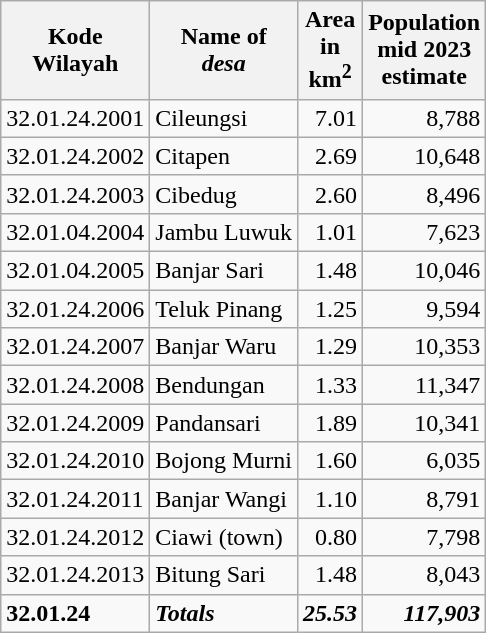<table class="wikitable">
<tr>
<th>Kode <br>Wilayah</th>
<th>Name of <br> <em>desa</em></th>
<th>Area <br>in <br>km<sup>2</sup></th>
<th>Population<br>mid 2023<br>estimate</th>
</tr>
<tr>
<td>32.01.24.2001</td>
<td>Cileungsi</td>
<td align="right">7.01</td>
<td align="right">8,788</td>
</tr>
<tr>
<td>32.01.24.2002</td>
<td>Citapen</td>
<td align="right">2.69</td>
<td align="right">10,648</td>
</tr>
<tr>
<td>32.01.24.2003</td>
<td>Cibedug</td>
<td align="right">2.60</td>
<td align="right">8,496</td>
</tr>
<tr>
<td>32.01.04.2004</td>
<td>Jambu Luwuk</td>
<td align="right">1.01</td>
<td align="right">7,623</td>
</tr>
<tr>
<td>32.01.04.2005</td>
<td>Banjar Sari</td>
<td align="right">1.48</td>
<td align="right">10,046</td>
</tr>
<tr>
<td>32.01.24.2006</td>
<td>Teluk Pinang</td>
<td align="right">1.25</td>
<td align="right">9,594</td>
</tr>
<tr>
<td>32.01.24.2007</td>
<td>Banjar Waru</td>
<td align="right">1.29</td>
<td align="right">10,353</td>
</tr>
<tr>
<td>32.01.24.2008</td>
<td>Bendungan</td>
<td align="right">1.33</td>
<td align="right">11,347</td>
</tr>
<tr>
<td>32.01.24.2009</td>
<td>Pandansari</td>
<td align="right">1.89</td>
<td align="right">10,341</td>
</tr>
<tr>
<td>32.01.24.2010</td>
<td>Bojong Murni</td>
<td align="right">1.60</td>
<td align="right">6,035</td>
</tr>
<tr>
<td>32.01.24.2011</td>
<td>Banjar Wangi</td>
<td align="right">1.10</td>
<td align="right">8,791</td>
</tr>
<tr>
<td>32.01.24.2012</td>
<td>Ciawi (town)</td>
<td align="right">0.80</td>
<td align="right">7,798</td>
</tr>
<tr>
<td>32.01.24.2013</td>
<td>Bitung Sari</td>
<td align="right">1.48</td>
<td align="right">8,043</td>
</tr>
<tr>
<td><strong>32.01.24</strong></td>
<td><strong><em>Totals</em></strong></td>
<td align="right"><strong><em>25.53</em></strong></td>
<td align="right"><strong><em>117,903</em></strong></td>
</tr>
</table>
